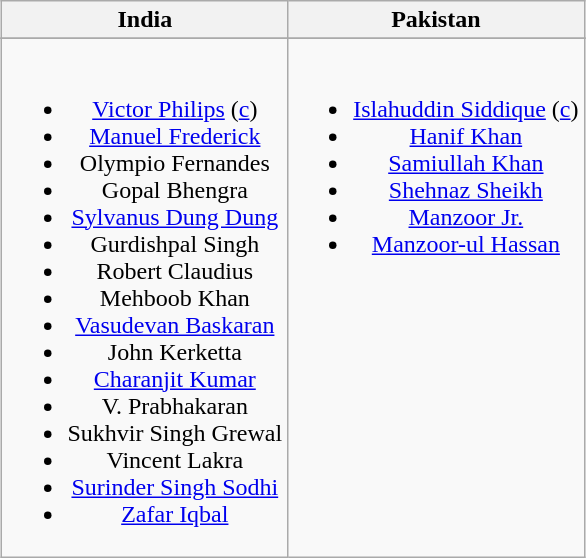<table class="wikitable" style="text-align:center; margin:auto">
<tr>
<th colspan=1>India</th>
<th colspan=1>Pakistan</th>
</tr>
<tr>
</tr>
<tr style="vertical-align:top">
<td><br><ul><li><a href='#'>Victor Philips</a> (<a href='#'>c</a>)</li><li><a href='#'>Manuel Frederick</a></li><li>Olympio Fernandes</li><li>Gopal Bhengra</li><li><a href='#'>Sylvanus Dung Dung</a></li><li>Gurdishpal Singh</li><li>Robert Claudius</li><li>Mehboob Khan</li><li><a href='#'>Vasudevan Baskaran</a></li><li>John Kerketta</li><li><a href='#'>Charanjit Kumar</a></li><li>V. Prabhakaran</li><li>Sukhvir Singh Grewal</li><li>Vincent Lakra</li><li><a href='#'>Surinder Singh Sodhi</a></li><li><a href='#'>Zafar Iqbal</a></li></ul></td>
<td><br><ul><li><a href='#'>Islahuddin Siddique</a> (<a href='#'>c</a>)</li><li><a href='#'>Hanif Khan</a></li><li><a href='#'>Samiullah Khan</a></li><li><a href='#'>Shehnaz Sheikh</a></li><li><a href='#'>Manzoor Jr.</a></li><li><a href='#'>Manzoor-ul Hassan</a></li></ul></td>
</tr>
</table>
